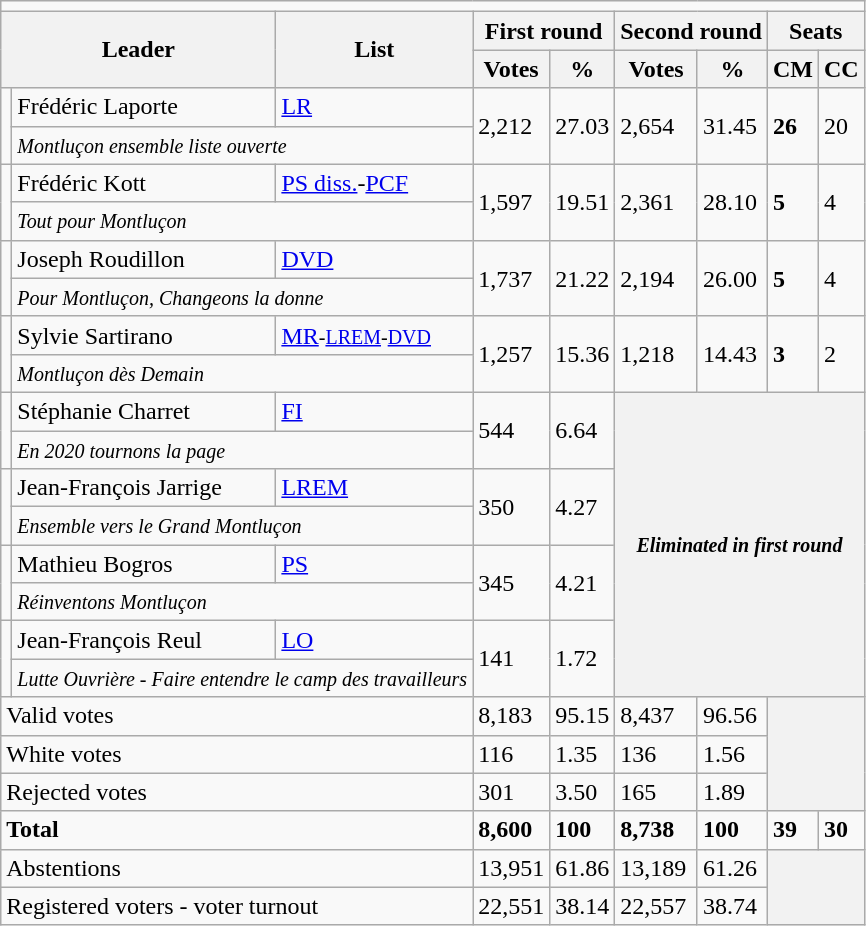<table class="wikitable">
<tr>
<td colspan="9"></td>
</tr>
<tr>
<th colspan="2" rowspan="2">Leader</th>
<th rowspan="2">List</th>
<th colspan="2">First round</th>
<th colspan="2">Second round</th>
<th colspan="2">Seats</th>
</tr>
<tr>
<th>Votes</th>
<th>%</th>
<th>Votes</th>
<th>%</th>
<th>CM</th>
<th>CC</th>
</tr>
<tr>
<td rowspan="2"></td>
<td>Frédéric Laporte</td>
<td><a href='#'>LR</a></td>
<td rowspan="2">2,212</td>
<td rowspan="2">27.03</td>
<td rowspan="2">2,654</td>
<td rowspan="2">31.45</td>
<td rowspan="2"><strong>26</strong></td>
<td rowspan="2">20</td>
</tr>
<tr>
<td colspan="2"><em><small>Montluçon ensemble liste ouverte</small></em></td>
</tr>
<tr>
<td rowspan="2"></td>
<td>Frédéric Kott</td>
<td><a href='#'>PS diss.</a>-<a href='#'>PCF</a></td>
<td rowspan="2">1,597</td>
<td rowspan="2">19.51</td>
<td rowspan="2">2,361</td>
<td rowspan="2">28.10</td>
<td rowspan="2"><strong>5</strong></td>
<td rowspan="2">4</td>
</tr>
<tr>
<td colspan="2"><em><small>Tout pour Montluçon</small></em></td>
</tr>
<tr>
<td rowspan="2"></td>
<td>Joseph Roudillon</td>
<td><a href='#'>DVD</a></td>
<td rowspan="2">1,737</td>
<td rowspan="2">21.22</td>
<td rowspan="2">2,194</td>
<td rowspan="2">26.00</td>
<td rowspan="2"><strong>5</strong></td>
<td rowspan="2">4</td>
</tr>
<tr>
<td colspan="2"><em><small>Pour Montluçon, Changeons la donne</small></em></td>
</tr>
<tr>
<td rowspan="2"></td>
<td>Sylvie Sartirano</td>
<td><a href='#'>MR</a><small>-<a href='#'>LREM</a>-<a href='#'>DVD</a></small></td>
<td rowspan="2">1,257</td>
<td rowspan="2">15.36</td>
<td rowspan="2">1,218</td>
<td rowspan="2">14.43</td>
<td rowspan="2"><strong>3</strong></td>
<td rowspan="2">2</td>
</tr>
<tr>
<td colspan="2"><em><small>Montluçon dès Demain</small></em></td>
</tr>
<tr>
<td rowspan="2"></td>
<td>Stéphanie Charret</td>
<td><a href='#'>FI</a></td>
<td rowspan="2">544</td>
<td rowspan="2">6.64</td>
<th colspan="4" rowspan="8"><em><small>Eliminated in first round</small></em></th>
</tr>
<tr>
<td colspan="2"><em><small>En 2020 tournons la page</small></em></td>
</tr>
<tr>
<td rowspan="2"></td>
<td>Jean-François Jarrige</td>
<td><a href='#'>LREM</a></td>
<td rowspan="2">350</td>
<td rowspan="2">4.27</td>
</tr>
<tr>
<td colspan="2"><em><small>Ensemble vers le Grand Montluçon</small></em></td>
</tr>
<tr>
<td rowspan="2"></td>
<td>Mathieu Bogros</td>
<td><a href='#'>PS</a></td>
<td rowspan="2">345</td>
<td rowspan="2">4.21</td>
</tr>
<tr>
<td colspan="2"><em><small>Réinventons Montluçon</small></em></td>
</tr>
<tr>
<td rowspan="2"></td>
<td>Jean-François Reul</td>
<td><a href='#'>LO</a></td>
<td rowspan="2">141</td>
<td rowspan="2">1.72</td>
</tr>
<tr>
<td colspan="2"><em><small>Lutte Ouvrière - Faire entendre le camp des travailleurs</small></em></td>
</tr>
<tr>
<td colspan="3">Valid votes</td>
<td>8,183</td>
<td>95.15</td>
<td>8,437</td>
<td>96.56</td>
<th colspan="2" rowspan="3"></th>
</tr>
<tr>
<td colspan="3">White votes</td>
<td>116</td>
<td>1.35</td>
<td>136</td>
<td>1.56</td>
</tr>
<tr>
<td colspan="3">Rejected votes</td>
<td>301</td>
<td>3.50</td>
<td>165</td>
<td>1.89</td>
</tr>
<tr>
<td colspan="3"><strong>Total</strong></td>
<td><strong>8,600</strong></td>
<td><strong>100</strong></td>
<td><strong>8,738</strong></td>
<td><strong>100</strong></td>
<td><strong>39</strong></td>
<td><strong>30</strong></td>
</tr>
<tr>
<td colspan="3">Abstentions</td>
<td>13,951</td>
<td>61.86</td>
<td>13,189</td>
<td>61.26</td>
<th colspan="2" rowspan="2"></th>
</tr>
<tr>
<td colspan="3">Registered voters - voter turnout</td>
<td>22,551</td>
<td>38.14</td>
<td>22,557</td>
<td>38.74</td>
</tr>
</table>
